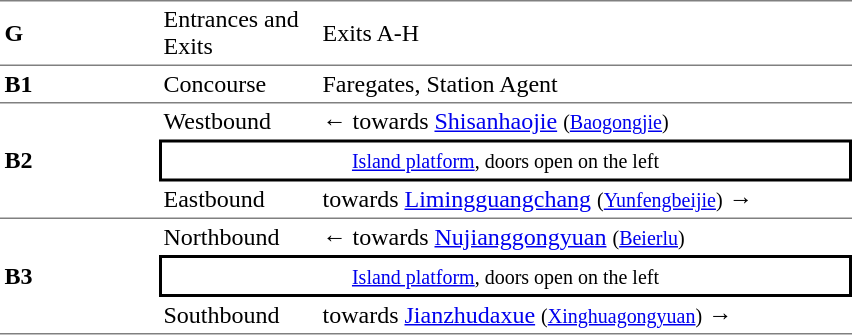<table cellspacing=0 cellpadding=3>
<tr>
<td style="border-top:solid 1px gray;border-bottom:solid 1px gray;" width=100><strong>G</strong></td>
<td style="border-top:solid 1px gray;border-bottom:solid 1px gray;" width=100>Entrances and Exits</td>
<td style="border-top:solid 1px gray;border-bottom:solid 1px gray;" width=350>Exits A-H</td>
</tr>
<tr>
<td style="border-bottom:solid 1px gray;"><strong>B1</strong></td>
<td style="border-bottom:solid 1px gray;">Concourse</td>
<td style="border-bottom:solid 1px gray;">Faregates, Station Agent</td>
</tr>
<tr>
<td style="border-bottom:solid 1px gray;" rowspan=3><strong>B2</strong></td>
<td>Westbound</td>
<td>←  towards <a href='#'>Shisanhaojie</a> <small>(<a href='#'>Baogongjie</a>)</small></td>
</tr>
<tr>
<td style="border-right:solid 2px black;border-left:solid 2px black;border-top:solid 2px black;border-bottom:solid 2px black;text-align:center;" colspan=2><small><a href='#'>Island platform</a>, doors open on the left</small></td>
</tr>
<tr>
<td style="border-bottom:solid 1px gray;">Eastbound</td>
<td style="border-bottom:solid 1px gray;">  towards <a href='#'>Limingguangchang</a> <small>(<a href='#'>Yunfengbeijie</a>)</small> →</td>
</tr>
<tr>
<td style="border-bottom:solid 1px gray;" rowspan=3><strong>B3</strong></td>
<td>Northbound</td>
<td>←  towards <a href='#'>Nujianggongyuan</a> <small>(<a href='#'>Beierlu</a>)</small></td>
</tr>
<tr>
<td style="border-right:solid 2px black;border-left:solid 2px black;border-top:solid 2px black;border-bottom:solid 2px black;text-align:center;" colspan=2><small><a href='#'>Island platform</a>, doors open on the left</small></td>
</tr>
<tr>
<td style="border-bottom:solid 1px gray;">Southbound</td>
<td style="border-bottom:solid 1px gray;">  towards <a href='#'>Jianzhudaxue</a> <small>(<a href='#'>Xinghuagongyuan</a>)</small> →</td>
</tr>
</table>
